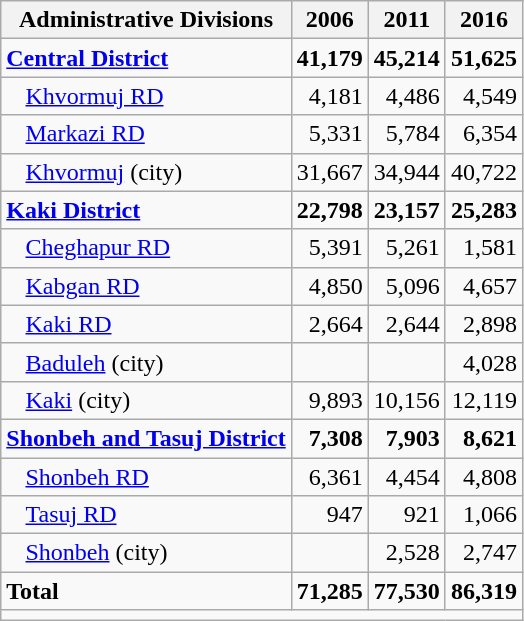<table class="wikitable">
<tr>
<th>Administrative Divisions</th>
<th>2006</th>
<th>2011</th>
<th>2016</th>
</tr>
<tr>
<td><strong><a href='#'>Central District</a></strong></td>
<td style="text-align: right;"><strong>41,179</strong></td>
<td style="text-align: right;"><strong>45,214</strong></td>
<td style="text-align: right;"><strong>51,625</strong></td>
</tr>
<tr>
<td style="padding-left: 1em;"><a href='#'>Khvormuj RD</a></td>
<td style="text-align: right;">4,181</td>
<td style="text-align: right;">4,486</td>
<td style="text-align: right;">4,549</td>
</tr>
<tr>
<td style="padding-left: 1em;"><a href='#'>Markazi RD</a></td>
<td style="text-align: right;">5,331</td>
<td style="text-align: right;">5,784</td>
<td style="text-align: right;">6,354</td>
</tr>
<tr>
<td style="padding-left: 1em;"><a href='#'>Khvormuj</a> (city)</td>
<td style="text-align: right;">31,667</td>
<td style="text-align: right;">34,944</td>
<td style="text-align: right;">40,722</td>
</tr>
<tr>
<td><strong><a href='#'>Kaki District</a></strong></td>
<td style="text-align: right;"><strong>22,798</strong></td>
<td style="text-align: right;"><strong>23,157</strong></td>
<td style="text-align: right;"><strong>25,283</strong></td>
</tr>
<tr>
<td style="padding-left: 1em;"><a href='#'>Cheghapur RD</a></td>
<td style="text-align: right;">5,391</td>
<td style="text-align: right;">5,261</td>
<td style="text-align: right;">1,581</td>
</tr>
<tr>
<td style="padding-left: 1em;"><a href='#'>Kabgan RD</a></td>
<td style="text-align: right;">4,850</td>
<td style="text-align: right;">5,096</td>
<td style="text-align: right;">4,657</td>
</tr>
<tr>
<td style="padding-left: 1em;"><a href='#'>Kaki RD</a></td>
<td style="text-align: right;">2,664</td>
<td style="text-align: right;">2,644</td>
<td style="text-align: right;">2,898</td>
</tr>
<tr>
<td style="padding-left: 1em;"><a href='#'>Baduleh</a> (city)</td>
<td style="text-align: right;"></td>
<td style="text-align: right;"></td>
<td style="text-align: right;">4,028</td>
</tr>
<tr>
<td style="padding-left: 1em;"><a href='#'>Kaki</a> (city)</td>
<td style="text-align: right;">9,893</td>
<td style="text-align: right;">10,156</td>
<td style="text-align: right;">12,119</td>
</tr>
<tr>
<td><strong><a href='#'>Shonbeh and Tasuj District</a></strong></td>
<td style="text-align: right;"><strong>7,308</strong></td>
<td style="text-align: right;"><strong>7,903</strong></td>
<td style="text-align: right;"><strong>8,621</strong></td>
</tr>
<tr>
<td style="padding-left: 1em;"><a href='#'>Shonbeh RD</a></td>
<td style="text-align: right;">6,361</td>
<td style="text-align: right;">4,454</td>
<td style="text-align: right;">4,808</td>
</tr>
<tr>
<td style="padding-left: 1em;"><a href='#'>Tasuj RD</a></td>
<td style="text-align: right;">947</td>
<td style="text-align: right;">921</td>
<td style="text-align: right;">1,066</td>
</tr>
<tr>
<td style="padding-left: 1em;"><a href='#'>Shonbeh</a> (city)</td>
<td style="text-align: right;"></td>
<td style="text-align: right;">2,528</td>
<td style="text-align: right;">2,747</td>
</tr>
<tr>
<td><strong>Total</strong></td>
<td style="text-align: right;"><strong>71,285</strong></td>
<td style="text-align: right;"><strong>77,530</strong></td>
<td style="text-align: right;"><strong>86,319</strong></td>
</tr>
<tr>
<td colspan=4></td>
</tr>
</table>
